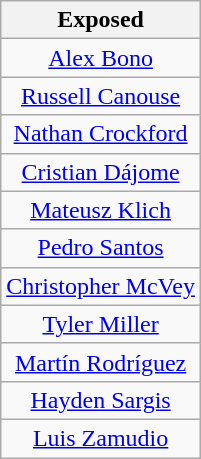<table class="wikitable" style="text-align:center">
<tr>
<th>Exposed</th>
</tr>
<tr>
<td><a href='#'>Alex Bono</a></td>
</tr>
<tr>
<td><a href='#'>Russell Canouse</a></td>
</tr>
<tr>
<td><a href='#'>Nathan Crockford</a></td>
</tr>
<tr>
<td><a href='#'>Cristian Dájome</a></td>
</tr>
<tr>
<td><a href='#'>Mateusz Klich</a></td>
</tr>
<tr>
<td><a href='#'>Pedro Santos</a></td>
</tr>
<tr>
<td><a href='#'>Christopher McVey</a></td>
</tr>
<tr>
<td><a href='#'>Tyler Miller</a></td>
</tr>
<tr>
<td><a href='#'>Martín Rodríguez</a></td>
</tr>
<tr>
<td><a href='#'>Hayden Sargis</a></td>
</tr>
<tr>
<td><a href='#'>Luis Zamudio</a></td>
</tr>
</table>
